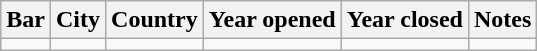<table class="wikitable sortable">
<tr>
<th>Bar</th>
<th>City</th>
<th>Country</th>
<th>Year opened</th>
<th>Year closed</th>
<th>Notes</th>
</tr>
<tr>
<td></td>
<td></td>
<td></td>
<td></td>
<td></td>
<td></td>
</tr>
</table>
